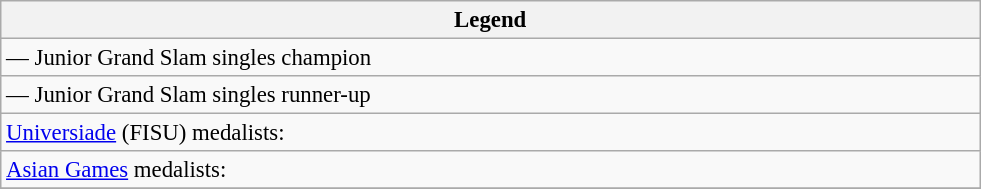<table class="wikitable" style="font-size:95%; width:43em">
<tr>
<th>Legend</th>
</tr>
<tr>
<td> — Junior Grand Slam singles champion</td>
</tr>
<tr>
<td> — Junior Grand Slam singles runner-up</td>
</tr>
<tr>
<td><a href='#'>Universiade</a> (FISU) medalists:<br></td>
</tr>
<tr>
<td><a href='#'>Asian Games</a> medalists:<br></td>
</tr>
<tr>
</tr>
</table>
